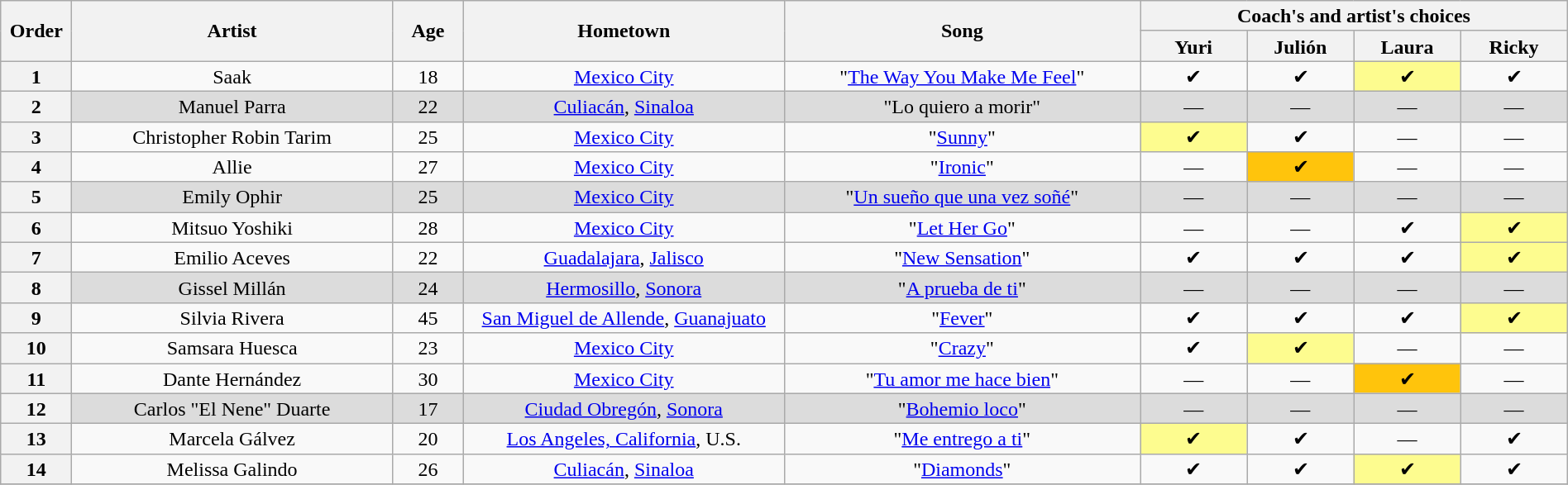<table class="wikitable" style="text-align:center; line-height:17px; width:100%">
<tr>
<th scope="col" rowspan="2" style="width:04%">Order</th>
<th scope="col" rowspan="2" style="width:18%">Artist</th>
<th scope="col" rowspan="2" style="width:04%">Age</th>
<th scope="col" rowspan="2" style="width:18%">Hometown</th>
<th scope="col" rowspan="2" style="width:20%">Song</th>
<th scope="col" colspan="4" style="width:24%">Coach's and artist's choices</th>
</tr>
<tr>
<th style="width:06%">Yuri</th>
<th style="width:06%">Julión</th>
<th style="width:06%">Laura</th>
<th style="width:06%">Ricky</th>
</tr>
<tr>
<th>1</th>
<td>Saak</td>
<td>18</td>
<td><a href='#'>Mexico City</a></td>
<td>"<a href='#'>The Way You Make Me Feel</a>"</td>
<td>✔</td>
<td>✔</td>
<td style="background:#fdfc8f">✔</td>
<td>✔</td>
</tr>
<tr style="background:#dcdcdc;">
<th>2</th>
<td><span>Manuel Parra</span></td>
<td>22</td>
<td><a href='#'>Culiacán</a>, <a href='#'>Sinaloa</a></td>
<td>"Lo quiero a morir"</td>
<td>—</td>
<td>—</td>
<td>—</td>
<td>—</td>
</tr>
<tr>
<th>3</th>
<td>Christopher Robin Tarim</td>
<td>25</td>
<td><a href='#'>Mexico City</a></td>
<td>"<a href='#'>Sunny</a>"</td>
<td style="background:#fdfc8f">✔</td>
<td>✔</td>
<td>—</td>
<td>—</td>
</tr>
<tr>
<th>4</th>
<td>Allie</td>
<td>27</td>
<td><a href='#'>Mexico City</a></td>
<td>"<a href='#'>Ironic</a>"</td>
<td>—</td>
<td style="background:#ffc40c;">✔</td>
<td>—</td>
<td>—</td>
</tr>
<tr style="background:#dcdcdc;">
<th>5</th>
<td>Emily Ophir</td>
<td>25</td>
<td><a href='#'>Mexico City</a></td>
<td>"<a href='#'>Un sueño que una vez soñé</a>"</td>
<td>—</td>
<td>—</td>
<td>—</td>
<td>—</td>
</tr>
<tr>
<th>6</th>
<td>Mitsuo Yoshiki</td>
<td>28</td>
<td><a href='#'>Mexico City</a></td>
<td>"<a href='#'>Let Her Go</a>"</td>
<td>—</td>
<td>—</td>
<td>✔</td>
<td style="background:#fdfc8f">✔</td>
</tr>
<tr>
<th>7</th>
<td>Emilio Aceves</td>
<td>22</td>
<td><a href='#'>Guadalajara</a>, <a href='#'>Jalisco</a></td>
<td>"<a href='#'>New Sensation</a>"</td>
<td>✔</td>
<td>✔</td>
<td>✔</td>
<td style="background:#fdfc8f">✔</td>
</tr>
<tr style="background:#dcdcdc;">
<th>8</th>
<td>Gissel Millán</td>
<td>24</td>
<td><a href='#'>Hermosillo</a>, <a href='#'>Sonora</a></td>
<td>"<a href='#'>A prueba de ti</a>"</td>
<td>—</td>
<td>—</td>
<td>—</td>
<td>—</td>
</tr>
<tr>
<th>9</th>
<td>Silvia Rivera</td>
<td>45</td>
<td><a href='#'>San Miguel de Allende</a>, <a href='#'>Guanajuato</a></td>
<td>"<a href='#'>Fever</a>"</td>
<td>✔</td>
<td>✔</td>
<td>✔</td>
<td style="background:#fdfc8f">✔</td>
</tr>
<tr>
<th>10</th>
<td>Samsara Huesca</td>
<td>23</td>
<td><a href='#'>Mexico City</a></td>
<td>"<a href='#'>Crazy</a>"</td>
<td>✔</td>
<td style="background:#fdfc8f">✔</td>
<td>—</td>
<td>—</td>
</tr>
<tr>
<th>11</th>
<td>Dante Hernández</td>
<td>30</td>
<td><a href='#'>Mexico City</a></td>
<td>"<a href='#'>Tu amor me hace bien</a>"</td>
<td>—</td>
<td>—</td>
<td style="background:#ffc40c;">✔</td>
<td>—</td>
</tr>
<tr style="background:#dcdcdc;">
<th>12</th>
<td>Carlos "El Nene" Duarte</td>
<td>17</td>
<td><a href='#'>Ciudad Obregón</a>, <a href='#'>Sonora</a></td>
<td>"<a href='#'>Bohemio loco</a>"</td>
<td>—</td>
<td>—</td>
<td>—</td>
<td>—</td>
</tr>
<tr>
<th>13</th>
<td>Marcela Gálvez</td>
<td>20</td>
<td><a href='#'>Los Angeles, California</a>, U.S.</td>
<td>"<a href='#'>Me entrego a ti</a>"</td>
<td style="background:#fdfc8f">✔</td>
<td>✔</td>
<td>—</td>
<td>✔</td>
</tr>
<tr>
<th>14</th>
<td>Melissa Galindo</td>
<td>26</td>
<td><a href='#'>Culiacán</a>, <a href='#'>Sinaloa</a></td>
<td>"<a href='#'>Diamonds</a>"</td>
<td>✔</td>
<td>✔</td>
<td style="background:#fdfc8f">✔</td>
<td>✔</td>
</tr>
<tr>
</tr>
</table>
